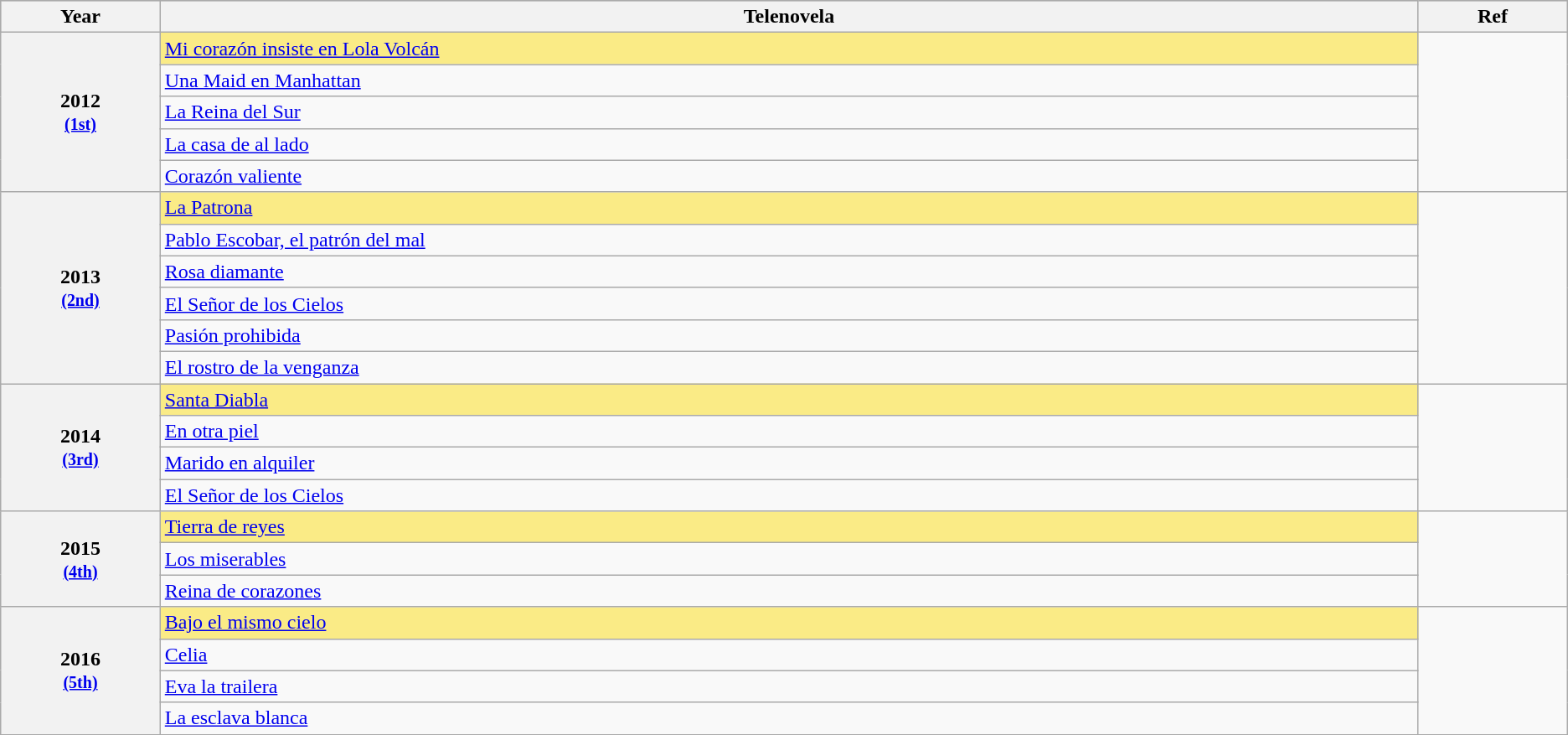<table class="wikitable sortable">
<tr style="background:#bebebe;">
<th scope="col" style="width:1%;">Year</th>
<th scope="col" style="width:10%;">Telenovela</th>
<th scope="col" style="width:1%;" class="unsortable">Ref</th>
</tr>
<tr>
<th scope="row"  rowspan=5 style="text-align:center">2012 <br><small><a href='#'>(1st)</a></small></th>
<td style="background:#FAEB86"><a href='#'>Mi corazón insiste en Lola Volcán</a> </td>
<td rowspan=5 style="text-align:center"></td>
</tr>
<tr>
<td><a href='#'>Una Maid en Manhattan</a></td>
</tr>
<tr>
<td><a href='#'>La Reina del Sur</a></td>
</tr>
<tr>
<td><a href='#'>La casa de al lado</a></td>
</tr>
<tr>
<td><a href='#'>Corazón valiente</a></td>
</tr>
<tr>
<th scope="row"  rowspan=6 style="text-align:center">2013 <br><small><a href='#'>(2nd)</a></small></th>
<td style="background:#FAEB86"><a href='#'>La Patrona</a> </td>
<td rowspan=6 style="text-align:center"></td>
</tr>
<tr>
<td><a href='#'>Pablo Escobar, el patrón del mal</a></td>
</tr>
<tr>
<td><a href='#'>Rosa diamante</a></td>
</tr>
<tr>
<td><a href='#'>El Señor de los Cielos</a></td>
</tr>
<tr>
<td><a href='#'>Pasión prohibida</a></td>
</tr>
<tr>
<td><a href='#'>El rostro de la venganza</a></td>
</tr>
<tr>
<th scope="row"  rowspan=4 style="text-align:center">2014 <br><small><a href='#'>(3rd)</a></small></th>
<td style="background:#FAEB86"><a href='#'>Santa Diabla</a> </td>
<td rowspan=4 style="text-align:center"></td>
</tr>
<tr>
<td><a href='#'>En otra piel</a></td>
</tr>
<tr>
<td><a href='#'>Marido en alquiler</a></td>
</tr>
<tr>
<td><a href='#'>El Señor de los Cielos</a></td>
</tr>
<tr>
<th scope="row"  rowspan=3 style="text-align:center">2015 <br><small><a href='#'>(4th)</a></small></th>
<td style="background:#FAEB86"><a href='#'>Tierra de reyes</a> </td>
<td rowspan=3 style="text-align:center"></td>
</tr>
<tr>
<td><a href='#'>Los miserables</a></td>
</tr>
<tr>
<td><a href='#'>Reina de corazones</a></td>
</tr>
<tr>
<th scope="row"  rowspan=4 style="text-align:center">2016 <br><small><a href='#'>(5th)</a></small></th>
<td style="background:#FAEB86"><a href='#'>Bajo el mismo cielo</a> </td>
<td rowspan=4 style="text-align:center"></td>
</tr>
<tr>
<td><a href='#'>Celia</a></td>
</tr>
<tr>
<td><a href='#'>Eva la trailera</a></td>
</tr>
<tr>
<td><a href='#'>La esclava blanca</a></td>
</tr>
<tr>
</tr>
</table>
